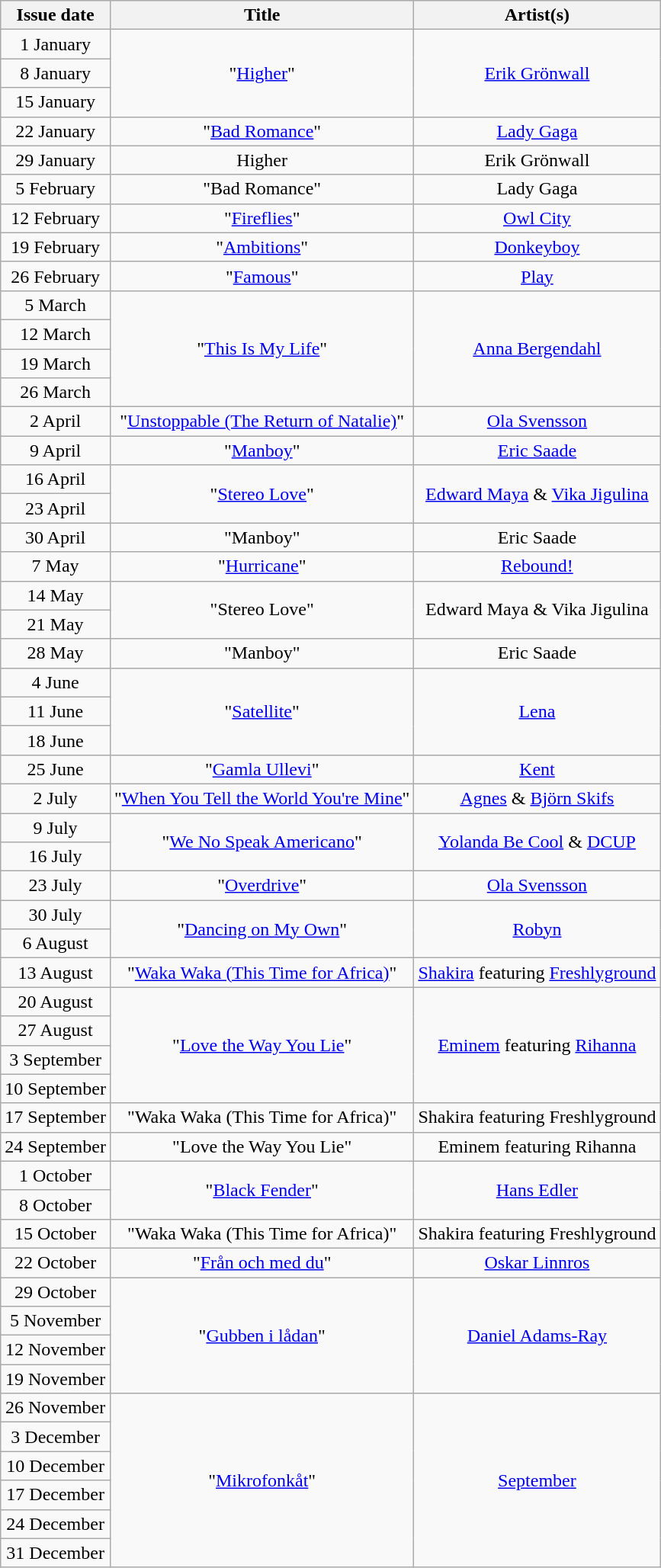<table class="wikitable" style="text-align:center;">
<tr>
<th>Issue date</th>
<th>Title</th>
<th>Artist(s)</th>
</tr>
<tr>
<td>1 January</td>
<td rowspan='3'>"<a href='#'>Higher</a>"</td>
<td rowspan='3'><a href='#'>Erik Grönwall</a></td>
</tr>
<tr>
<td>8 January</td>
</tr>
<tr>
<td>15 January</td>
</tr>
<tr>
<td>22 January</td>
<td>"<a href='#'>Bad Romance</a>"</td>
<td><a href='#'>Lady Gaga</a></td>
</tr>
<tr>
<td>29 January</td>
<td>Higher</td>
<td>Erik Grönwall</td>
</tr>
<tr>
<td>5 February</td>
<td>"Bad Romance"</td>
<td>Lady Gaga</td>
</tr>
<tr>
<td>12 February</td>
<td>"<a href='#'>Fireflies</a>"</td>
<td><a href='#'>Owl City</a></td>
</tr>
<tr>
<td>19 February</td>
<td>"<a href='#'>Ambitions</a>"</td>
<td><a href='#'>Donkeyboy</a></td>
</tr>
<tr>
<td>26 February</td>
<td>"<a href='#'>Famous</a>"</td>
<td><a href='#'>Play</a></td>
</tr>
<tr>
<td>5 March</td>
<td rowspan='4'>"<a href='#'>This Is My Life</a>"</td>
<td rowspan='4'><a href='#'>Anna Bergendahl</a></td>
</tr>
<tr>
<td>12 March</td>
</tr>
<tr>
<td>19 March</td>
</tr>
<tr>
<td>26 March</td>
</tr>
<tr>
<td>2 April</td>
<td>"<a href='#'>Unstoppable (The Return of Natalie)</a>"</td>
<td><a href='#'>Ola Svensson</a></td>
</tr>
<tr>
<td>9 April</td>
<td>"<a href='#'>Manboy</a>"</td>
<td><a href='#'>Eric Saade</a></td>
</tr>
<tr>
<td>16 April</td>
<td rowspan='2'>"<a href='#'>Stereo Love</a>"</td>
<td rowspan='2'><a href='#'>Edward Maya</a> & <a href='#'>Vika Jigulina</a></td>
</tr>
<tr>
<td>23 April</td>
</tr>
<tr>
<td>30 April</td>
<td>"Manboy"</td>
<td>Eric Saade</td>
</tr>
<tr>
<td>7 May</td>
<td>"<a href='#'>Hurricane</a>"</td>
<td><a href='#'>Rebound!</a></td>
</tr>
<tr>
<td>14 May</td>
<td rowspan='2'>"Stereo Love"</td>
<td rowspan='2'>Edward Maya & Vika Jigulina</td>
</tr>
<tr>
<td>21 May</td>
</tr>
<tr>
<td>28 May</td>
<td>"Manboy"</td>
<td>Eric Saade</td>
</tr>
<tr>
<td>4 June</td>
<td rowspan='3'>"<a href='#'>Satellite</a>"</td>
<td rowspan='3'><a href='#'>Lena</a></td>
</tr>
<tr>
<td>11 June</td>
</tr>
<tr>
<td>18 June</td>
</tr>
<tr>
<td>25 June</td>
<td>"<a href='#'>Gamla Ullevi</a>"</td>
<td><a href='#'>Kent</a></td>
</tr>
<tr>
<td>2 July</td>
<td>"<a href='#'>When You Tell the World You're Mine</a>"</td>
<td><a href='#'>Agnes</a> & <a href='#'>Björn Skifs</a></td>
</tr>
<tr>
<td>9 July</td>
<td rowspan='2'>"<a href='#'>We No Speak Americano</a>"</td>
<td rowspan='2'><a href='#'>Yolanda Be Cool</a> & <a href='#'>DCUP</a></td>
</tr>
<tr>
<td>16 July</td>
</tr>
<tr>
<td>23 July</td>
<td>"<a href='#'>Overdrive</a>"</td>
<td><a href='#'>Ola Svensson</a></td>
</tr>
<tr>
<td>30 July</td>
<td rowspan='2'>"<a href='#'>Dancing on My Own</a>"</td>
<td rowspan='2'><a href='#'>Robyn</a></td>
</tr>
<tr>
<td>6 August</td>
</tr>
<tr>
<td>13 August</td>
<td>"<a href='#'>Waka Waka (This Time for Africa)</a>"</td>
<td><a href='#'>Shakira</a> featuring <a href='#'>Freshlyground</a></td>
</tr>
<tr>
<td>20 August</td>
<td rowspan='4'>"<a href='#'>Love the Way You Lie</a>"</td>
<td rowspan='4'><a href='#'>Eminem</a> featuring <a href='#'>Rihanna</a></td>
</tr>
<tr>
<td>27 August</td>
</tr>
<tr>
<td>3 September</td>
</tr>
<tr>
<td>10 September</td>
</tr>
<tr>
<td>17 September</td>
<td>"Waka Waka (This Time for Africa)"</td>
<td>Shakira featuring Freshlyground</td>
</tr>
<tr>
<td>24 September</td>
<td>"Love the Way You Lie"</td>
<td>Eminem featuring Rihanna</td>
</tr>
<tr>
<td>1 October</td>
<td rowspan='2'>"<a href='#'>Black Fender</a>"</td>
<td rowspan='2'><a href='#'>Hans Edler</a></td>
</tr>
<tr>
<td>8 October</td>
</tr>
<tr>
<td>15 October</td>
<td>"Waka Waka (This Time for Africa)"</td>
<td>Shakira featuring Freshlyground</td>
</tr>
<tr>
<td>22 October</td>
<td>"<a href='#'>Från och med du</a>"</td>
<td><a href='#'>Oskar Linnros</a></td>
</tr>
<tr>
<td>29 October</td>
<td rowspan='4'>"<a href='#'>Gubben i lådan</a>"</td>
<td rowspan='4'><a href='#'>Daniel Adams-Ray</a></td>
</tr>
<tr>
<td>5 November</td>
</tr>
<tr>
<td>12 November</td>
</tr>
<tr>
<td>19 November</td>
</tr>
<tr>
<td>26 November</td>
<td rowspan='6'>"<a href='#'>Mikrofonkåt</a>"</td>
<td rowspan='6'><a href='#'>September</a></td>
</tr>
<tr>
<td>3 December</td>
</tr>
<tr>
<td>10 December</td>
</tr>
<tr>
<td>17 December</td>
</tr>
<tr>
<td>24 December</td>
</tr>
<tr>
<td>31 December</td>
</tr>
</table>
